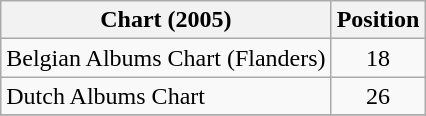<table class = "wikitable sortable">
<tr>
<th>Chart (2005)</th>
<th>Position</th>
</tr>
<tr>
<td>Belgian Albums Chart (Flanders)</td>
<td align="center">18</td>
</tr>
<tr>
<td>Dutch Albums Chart</td>
<td align="center">26</td>
</tr>
<tr>
</tr>
</table>
